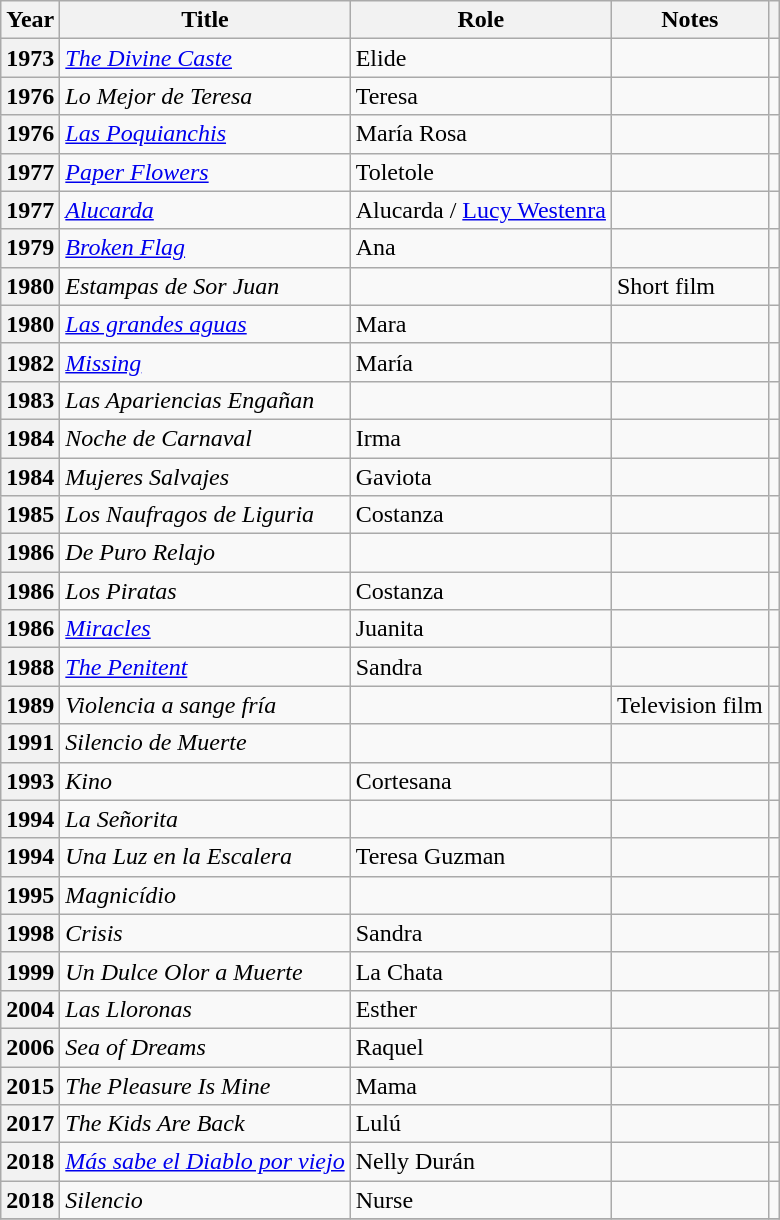<table class="wikitable plainrowheaders sortable" style="margin-right: 0;">
<tr>
<th scope="col">Year</th>
<th scope="col">Title</th>
<th scope="col">Role</th>
<th scope="col" class="unsortable">Notes</th>
<th scope="col" class="unsortable"></th>
</tr>
<tr>
<th scope="row">1973</th>
<td><em><a href='#'>The Divine Caste</a></em></td>
<td>Elide</td>
<td></td>
<td style="text-align:center;"></td>
</tr>
<tr>
<th scope="row">1976</th>
<td><em>Lo Mejor de Teresa</em></td>
<td>Teresa</td>
<td></td>
<td style="text-align:center;"></td>
</tr>
<tr>
<th scope="row">1976</th>
<td><em><a href='#'>Las Poquianchis</a></em></td>
<td>María Rosa</td>
<td></td>
<td style="text-align:center;"></td>
</tr>
<tr>
<th scope="row">1977</th>
<td><em><a href='#'>Paper Flowers</a></em></td>
<td>Toletole</td>
<td></td>
<td style="text-align:center;"></td>
</tr>
<tr>
<th scope="row">1977</th>
<td><em><a href='#'>Alucarda</a></em></td>
<td>Alucarda / <a href='#'>Lucy Westenra</a></td>
<td></td>
<td style="text-align:center;"></td>
</tr>
<tr>
<th scope="row">1979</th>
<td><em><a href='#'>Broken Flag</a></em></td>
<td>Ana</td>
<td></td>
<td style="text-align:center;"></td>
</tr>
<tr>
<th scope="row">1980</th>
<td><em>Estampas de Sor Juan</em></td>
<td></td>
<td>Short film</td>
<td style="text-align:center;"></td>
</tr>
<tr>
<th scope="row">1980</th>
<td><em><a href='#'>Las grandes aguas</a></em></td>
<td>Mara</td>
<td></td>
<td style="text-align:center;"></td>
</tr>
<tr>
<th scope="row">1982</th>
<td><em><a href='#'>Missing</a></em></td>
<td>María</td>
<td></td>
<td style="text-align:center;"></td>
</tr>
<tr>
<th scope="row">1983</th>
<td><em>Las Apariencias Engañan</em></td>
<td></td>
<td></td>
<td style="text-align:center;"></td>
</tr>
<tr>
<th scope="row">1984</th>
<td><em>Noche de Carnaval</em></td>
<td>Irma</td>
<td></td>
<td style="text-align:center;"></td>
</tr>
<tr>
<th scope="row">1984</th>
<td><em>Mujeres Salvajes</em></td>
<td>Gaviota</td>
<td></td>
<td style="text-align:center;"></td>
</tr>
<tr>
<th scope="row">1985</th>
<td><em>Los Naufragos de Liguria</em></td>
<td>Costanza</td>
<td></td>
<td style="text-align:center;"></td>
</tr>
<tr>
<th scope="row">1986</th>
<td><em>De Puro Relajo</em></td>
<td></td>
<td></td>
<td style="text-align:center;"></td>
</tr>
<tr>
<th scope="row">1986</th>
<td><em>Los Piratas</em></td>
<td>Costanza</td>
<td></td>
<td style="text-align:center;"></td>
</tr>
<tr>
<th scope="row">1986</th>
<td><em><a href='#'>Miracles</a></em></td>
<td>Juanita</td>
<td></td>
<td style="text-align:center;"></td>
</tr>
<tr>
<th scope="row">1988</th>
<td><em><a href='#'>The Penitent</a></em></td>
<td>Sandra</td>
<td></td>
<td style="text-align:center;"></td>
</tr>
<tr>
<th scope="row">1989</th>
<td><em>Violencia a sange fría</em></td>
<td></td>
<td>Television film</td>
<td style="text-align:center;"></td>
</tr>
<tr>
<th scope="row">1991</th>
<td><em>Silencio de Muerte</em></td>
<td></td>
<td></td>
<td style="text-align:center;"></td>
</tr>
<tr>
<th scope="row">1993</th>
<td><em>Kino</em></td>
<td>Cortesana</td>
<td></td>
<td style="text-align:center;"></td>
</tr>
<tr>
<th scope="row">1994</th>
<td><em>La Señorita</em></td>
<td></td>
<td></td>
<td style="text-align:center;"></td>
</tr>
<tr>
<th scope="row">1994</th>
<td><em>Una Luz en la Escalera</em></td>
<td>Teresa Guzman</td>
<td></td>
<td style="text-align:center;"></td>
</tr>
<tr>
<th scope="row">1995</th>
<td><em>Magnicídio</em></td>
<td></td>
<td></td>
<td style="text-align:center;"></td>
</tr>
<tr>
<th scope="row">1998</th>
<td><em>Crisis</em></td>
<td>Sandra</td>
<td></td>
<td style="text-align:center;"></td>
</tr>
<tr>
<th scope="row">1999</th>
<td><em>Un Dulce Olor a Muerte</em></td>
<td>La Chata</td>
<td></td>
<td style="text-align:center;"></td>
</tr>
<tr>
<th scope="row">2004</th>
<td><em>Las Lloronas</em></td>
<td>Esther</td>
<td></td>
<td style="text-align:center;"></td>
</tr>
<tr>
<th scope="row">2006</th>
<td><em>Sea of Dreams</em></td>
<td>Raquel</td>
<td></td>
<td style="text-align:center;"></td>
</tr>
<tr>
<th scope="row">2015</th>
<td><em>The Pleasure Is Mine</em></td>
<td>Mama</td>
<td></td>
<td style="text-align:center;"></td>
</tr>
<tr>
<th scope="row">2017</th>
<td><em>The Kids Are Back</em></td>
<td>Lulú</td>
<td></td>
<td style="text-align:center;"></td>
</tr>
<tr>
<th scope="row">2018</th>
<td><em><a href='#'>Más sabe el Diablo por viejo</a></em></td>
<td>Nelly Durán</td>
<td></td>
<td style="text-align:center;"></td>
</tr>
<tr>
<th scope="row">2018</th>
<td><em>Silencio</em></td>
<td>Nurse</td>
<td></td>
<td style="text-align:center;"></td>
</tr>
<tr>
</tr>
</table>
